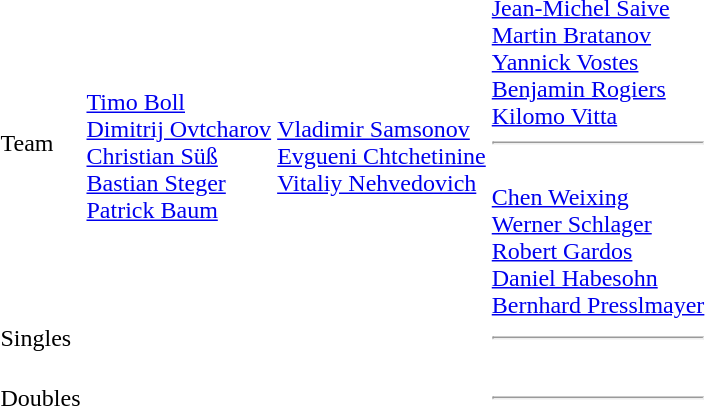<table>
<tr>
<td>Team</td>
<td><br><a href='#'>Timo Boll</a><br><a href='#'>Dimitrij Ovtcharov</a><br><a href='#'>Christian Süß</a><br><a href='#'>Bastian Steger</a><br><a href='#'>Patrick Baum</a></td>
<td><br><a href='#'>Vladimir Samsonov</a><br><a href='#'>Evgueni Chtchetinine</a><br><a href='#'>Vitaliy Nehvedovich</a></td>
<td><br><a href='#'>Jean-Michel Saive</a><br><a href='#'>Martin Bratanov</a><br><a href='#'>Yannick Vostes</a><br><a href='#'>Benjamin Rogiers</a><br><a href='#'>Kilomo Vitta</a><hr><br><a href='#'>Chen Weixing</a><br><a href='#'>Werner Schlager</a><br><a href='#'>Robert Gardos</a><br><a href='#'>Daniel Habesohn</a><br><a href='#'>Bernhard Presslmayer</a></td>
</tr>
<tr>
<td>Singles</td>
<td></td>
<td></td>
<td><hr></td>
</tr>
<tr>
<td>Doubles</td>
<td><br></td>
<td><br></td>
<td><br><hr><br></td>
</tr>
</table>
